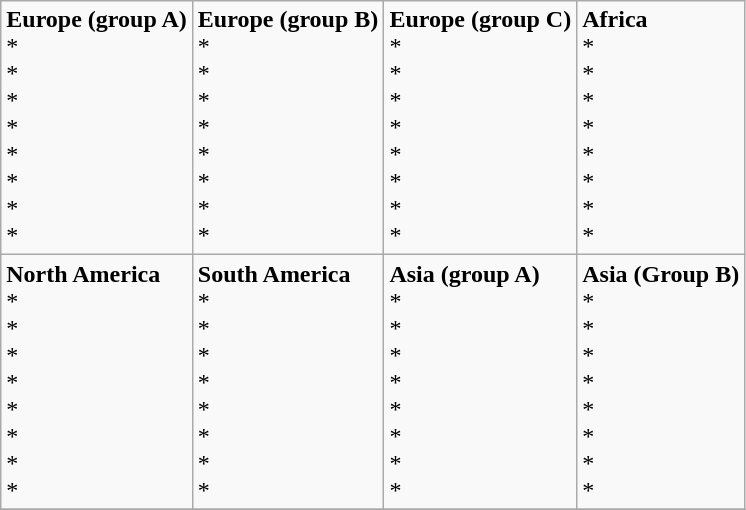<table class="wikitable">
<tr>
<td><strong>Europe (group A)</strong><br>* <br>* <br>* <br>* <br>* <br>* <br>* <br>* </td>
<td><strong>Europe (group B)</strong><br>* <br>* <br>* <br>* <br>* <br>* <br>* <br>* </td>
<td><strong>Europe (group C)</strong><br>* <br>* <br>* <br>* <br>* <br>* <br>* <br>* </td>
<td><strong>Africa</strong><br>* <br>* <br>* <br>* <br>* <br>* <br>* <br>* </td>
</tr>
<tr>
<td><strong>North America</strong><br>* <br>* <br>* <br>* <br>* <br>* <br>* <br>* </td>
<td><strong>South America</strong><br>* <br>* <br>* <br>* <br>* <br>* <br>* <br>* </td>
<td><strong>Asia (group A)</strong><br>* <br>* <br>* <br>* <br>* <br>* <br>* <br>* </td>
<td><strong>Asia (Group B)</strong><br>* <br>* <br>* <br>* <br>* <br>* <br>* <br>* </td>
</tr>
<tr>
</tr>
</table>
